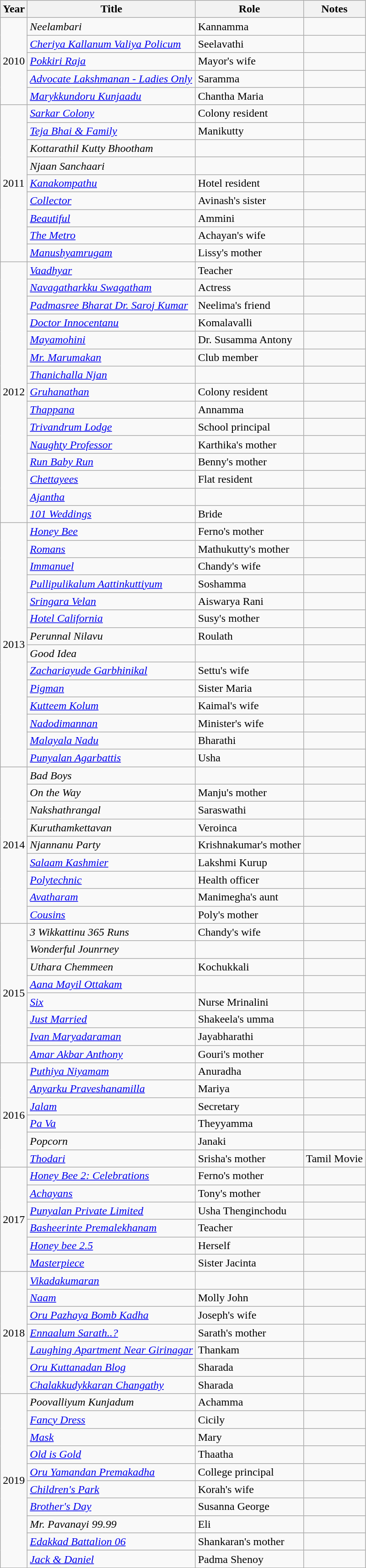<table class="wikitable sortable">
<tr>
<th>Year</th>
<th>Title</th>
<th>Role</th>
<th class="unsortable">Notes</th>
</tr>
<tr>
<td rowspan=5>2010</td>
<td><em>Neelambari</em></td>
<td>Kannamma</td>
<td></td>
</tr>
<tr>
<td><em><a href='#'>Cheriya Kallanum Valiya Policum</a></em></td>
<td>Seelavathi</td>
<td></td>
</tr>
<tr>
<td><em><a href='#'>Pokkiri Raja</a></em></td>
<td>Mayor's wife</td>
<td></td>
</tr>
<tr>
<td><em><a href='#'>Advocate Lakshmanan - Ladies Only</a></em></td>
<td>Saramma</td>
<td></td>
</tr>
<tr>
<td><em><a href='#'>Marykkundoru Kunjaadu</a></em></td>
<td>Chantha Maria</td>
<td></td>
</tr>
<tr>
<td rowspan=9>2011</td>
<td><em><a href='#'>Sarkar Colony</a></em></td>
<td>Colony resident</td>
<td></td>
</tr>
<tr>
<td><em><a href='#'>Teja Bhai & Family</a></em></td>
<td>Manikutty</td>
<td></td>
</tr>
<tr>
<td><em>Kottarathil Kutty Bhootham</em></td>
<td></td>
<td></td>
</tr>
<tr>
<td><em>Njaan Sanchaari</em></td>
<td></td>
<td></td>
</tr>
<tr>
<td><em><a href='#'>Kanakompathu</a></em></td>
<td>Hotel resident</td>
<td></td>
</tr>
<tr>
<td><em><a href='#'>Collector</a></em></td>
<td>Avinash's sister</td>
<td></td>
</tr>
<tr>
<td><em><a href='#'>Beautiful</a></em></td>
<td>Ammini</td>
<td></td>
</tr>
<tr>
<td><em><a href='#'>The Metro</a></em></td>
<td>Achayan's wife</td>
<td></td>
</tr>
<tr>
<td><em><a href='#'>Manushyamrugam</a></em></td>
<td>Lissy's mother</td>
<td></td>
</tr>
<tr>
<td rowspan=15>2012</td>
<td><em><a href='#'>Vaadhyar</a></em></td>
<td>Teacher</td>
<td></td>
</tr>
<tr>
<td><em><a href='#'>Navagatharkku Swagatham</a></em></td>
<td>Actress</td>
<td></td>
</tr>
<tr>
<td><em><a href='#'>Padmasree Bharat Dr. Saroj Kumar</a></em></td>
<td>Neelima's friend</td>
<td></td>
</tr>
<tr>
<td><em><a href='#'>Doctor Innocentanu</a></em></td>
<td>Komalavalli</td>
<td></td>
</tr>
<tr>
<td><em><a href='#'>Mayamohini</a></em></td>
<td>Dr. Susamma Antony</td>
<td></td>
</tr>
<tr>
<td><em><a href='#'>Mr. Marumakan</a></em></td>
<td>Club member</td>
<td></td>
</tr>
<tr>
<td><em><a href='#'>Thanichalla Njan</a></em></td>
<td></td>
<td></td>
</tr>
<tr>
<td><em><a href='#'>Gruhanathan</a></em></td>
<td>Colony resident</td>
<td></td>
</tr>
<tr>
<td><em><a href='#'>Thappana</a></em></td>
<td>Annamma</td>
<td></td>
</tr>
<tr>
<td><em><a href='#'>Trivandrum Lodge</a></em></td>
<td>School principal</td>
<td></td>
</tr>
<tr>
<td><em><a href='#'>Naughty Professor</a></em></td>
<td>Karthika's mother</td>
<td></td>
</tr>
<tr>
<td><em><a href='#'>Run Baby Run</a></em></td>
<td>Benny's mother</td>
<td></td>
</tr>
<tr>
<td><em><a href='#'>Chettayees</a></em></td>
<td>Flat resident</td>
<td></td>
</tr>
<tr>
<td><em><a href='#'>Ajantha</a></em></td>
<td></td>
<td></td>
</tr>
<tr>
<td><em><a href='#'>101 Weddings</a></em></td>
<td>Bride</td>
<td></td>
</tr>
<tr>
<td rowspan=14>2013</td>
<td><em><a href='#'>Honey Bee</a></em></td>
<td>Ferno's mother</td>
<td></td>
</tr>
<tr>
<td><em><a href='#'>Romans</a></em></td>
<td>Mathukutty's mother</td>
<td></td>
</tr>
<tr>
<td><em><a href='#'>Immanuel</a></em></td>
<td>Chandy's wife</td>
<td></td>
</tr>
<tr>
<td><em><a href='#'>Pullipulikalum Aattinkuttiyum</a></em></td>
<td>Soshamma</td>
<td></td>
</tr>
<tr>
<td><em><a href='#'>Sringara Velan</a></em></td>
<td>Aiswarya Rani</td>
<td></td>
</tr>
<tr>
<td><em><a href='#'>Hotel California</a></em></td>
<td>Susy's mother</td>
<td></td>
</tr>
<tr>
<td><em>Perunnal Nilavu</em></td>
<td>Roulath</td>
<td></td>
</tr>
<tr>
<td><em>Good Idea</em></td>
<td></td>
<td></td>
</tr>
<tr>
<td><em><a href='#'>Zachariayude Garbhinikal</a></em></td>
<td>Settu's wife</td>
<td></td>
</tr>
<tr>
<td><em><a href='#'>Pigman</a></em></td>
<td>Sister Maria</td>
<td></td>
</tr>
<tr>
<td><em><a href='#'>Kutteem Kolum</a></em></td>
<td>Kaimal's wife</td>
<td></td>
</tr>
<tr>
<td><em><a href='#'>Nadodimannan</a></em></td>
<td>Minister's wife</td>
<td></td>
</tr>
<tr>
<td><em><a href='#'>Malayala Nadu</a></em></td>
<td>Bharathi</td>
<td></td>
</tr>
<tr>
<td><em><a href='#'>Punyalan Agarbattis</a></em></td>
<td>Usha</td>
<td></td>
</tr>
<tr>
<td rowspan=9>2014</td>
<td><em>Bad Boys</em></td>
<td></td>
<td></td>
</tr>
<tr>
<td><em>On the Way</em></td>
<td>Manju's mother</td>
<td></td>
</tr>
<tr>
<td><em>Nakshathrangal</em></td>
<td>Saraswathi</td>
<td></td>
</tr>
<tr>
<td><em>Kuruthamkettavan</em></td>
<td>Veroinca</td>
<td></td>
</tr>
<tr>
<td><em>Njannanu Party</em></td>
<td>Krishnakumar's mother</td>
<td></td>
</tr>
<tr>
<td><em><a href='#'>Salaam Kashmier</a></em></td>
<td>Lakshmi Kurup</td>
<td></td>
</tr>
<tr>
<td><em><a href='#'>Polytechnic</a></em></td>
<td>Health officer</td>
<td></td>
</tr>
<tr>
<td><em><a href='#'>Avatharam</a></em></td>
<td>Manimegha's aunt</td>
<td></td>
</tr>
<tr>
<td><em><a href='#'>Cousins</a></em></td>
<td>Poly's mother</td>
<td></td>
</tr>
<tr>
<td rowspan=8>2015</td>
<td><em>3 Wikkattinu 365 Runs</em></td>
<td>Chandy's wife</td>
<td></td>
</tr>
<tr>
<td><em>Wonderful Jounrney</em></td>
<td></td>
<td></td>
</tr>
<tr>
<td><em>Uthara Chemmeen</em></td>
<td>Kochukkali</td>
<td></td>
</tr>
<tr>
<td><em><a href='#'>Aana Mayil Ottakam</a></em></td>
<td></td>
<td></td>
</tr>
<tr>
<td><em><a href='#'>Six</a></em></td>
<td>Nurse Mrinalini</td>
<td></td>
</tr>
<tr>
<td><em><a href='#'>Just Married</a></em></td>
<td>Shakeela's umma</td>
<td></td>
</tr>
<tr>
<td><em><a href='#'>Ivan Maryadaraman</a></em></td>
<td>Jayabharathi</td>
<td></td>
</tr>
<tr>
<td><em><a href='#'>Amar Akbar Anthony</a></em></td>
<td>Gouri's mother</td>
<td></td>
</tr>
<tr>
<td rowspan=6>2016</td>
<td><em><a href='#'>Puthiya Niyamam</a></em></td>
<td>Anuradha</td>
<td></td>
</tr>
<tr>
<td><em><a href='#'>Anyarku Praveshanamilla</a></em></td>
<td>Mariya</td>
<td></td>
</tr>
<tr>
<td><em><a href='#'>Jalam</a></em></td>
<td>Secretary</td>
<td></td>
</tr>
<tr>
<td><em><a href='#'>Pa Va</a></em></td>
<td>Theyyamma</td>
<td></td>
</tr>
<tr>
<td><em>Popcorn</em></td>
<td>Janaki</td>
<td></td>
</tr>
<tr>
<td><em><a href='#'>Thodari</a></em></td>
<td>Srisha's mother</td>
<td>Tamil Movie</td>
</tr>
<tr>
<td rowspan=6>2017</td>
<td><em><a href='#'>Honey Bee 2: Celebrations</a></em></td>
<td>Ferno's mother</td>
<td></td>
</tr>
<tr>
<td><em><a href='#'>Achayans</a></em></td>
<td>Tony's mother</td>
<td></td>
</tr>
<tr>
<td><em><a href='#'>Punyalan Private Limited</a></em></td>
<td>Usha Thenginchodu</td>
<td></td>
</tr>
<tr>
<td><em><a href='#'>Basheerinte Premalekhanam</a></em></td>
<td>Teacher</td>
<td></td>
</tr>
<tr>
<td><em><a href='#'>Honey bee 2.5</a></em></td>
<td>Herself</td>
<td></td>
</tr>
<tr>
<td><em><a href='#'>Masterpiece</a></em></td>
<td>Sister Jacinta</td>
<td></td>
</tr>
<tr>
<td rowspan=7>2018</td>
<td><em><a href='#'>Vikadakumaran</a></em></td>
<td></td>
<td></td>
</tr>
<tr>
<td><em><a href='#'>Naam</a></em></td>
<td>Molly John</td>
<td></td>
</tr>
<tr>
<td><em><a href='#'>Oru Pazhaya Bomb Kadha</a></em></td>
<td>Joseph's wife</td>
<td></td>
</tr>
<tr>
<td><em><a href='#'>Ennaalum Sarath..?</a></em></td>
<td>Sarath's mother</td>
<td></td>
</tr>
<tr>
<td><em><a href='#'>Laughing Apartment Near Girinagar</a></em></td>
<td>Thankam</td>
<td></td>
</tr>
<tr>
<td><em><a href='#'>Oru Kuttanadan Blog</a></em></td>
<td>Sharada</td>
<td></td>
</tr>
<tr>
<td><em><a href='#'>Chalakkudykkaran Changathy</a></em></td>
<td>Sharada</td>
<td></td>
</tr>
<tr>
<td rowspan=10>2019</td>
<td><em>Poovalliyum Kunjadum</em></td>
<td>Achamma</td>
<td></td>
</tr>
<tr>
<td><em><a href='#'>Fancy Dress</a></em></td>
<td>Cicily</td>
<td></td>
</tr>
<tr>
<td><em><a href='#'>Mask</a></em></td>
<td>Mary</td>
<td></td>
</tr>
<tr>
<td><em><a href='#'>Old is Gold</a></em></td>
<td>Thaatha</td>
<td></td>
</tr>
<tr>
<td><em><a href='#'>Oru Yamandan Premakadha</a></em></td>
<td>College principal</td>
<td></td>
</tr>
<tr>
<td><em><a href='#'>Children's Park</a></em></td>
<td>Korah's wife</td>
<td></td>
</tr>
<tr>
<td><em><a href='#'>Brother's Day</a></em></td>
<td>Susanna George</td>
<td></td>
</tr>
<tr>
<td><em>Mr. Pavanayi 99.99</em></td>
<td>Eli</td>
<td></td>
</tr>
<tr>
<td><em><a href='#'>Edakkad Battalion 06</a></em></td>
<td>Shankaran's mother</td>
<td></td>
</tr>
<tr>
<td><em><a href='#'>Jack & Daniel</a></em></td>
<td>Padma Shenoy</td>
<td></td>
</tr>
<tr>
</tr>
</table>
